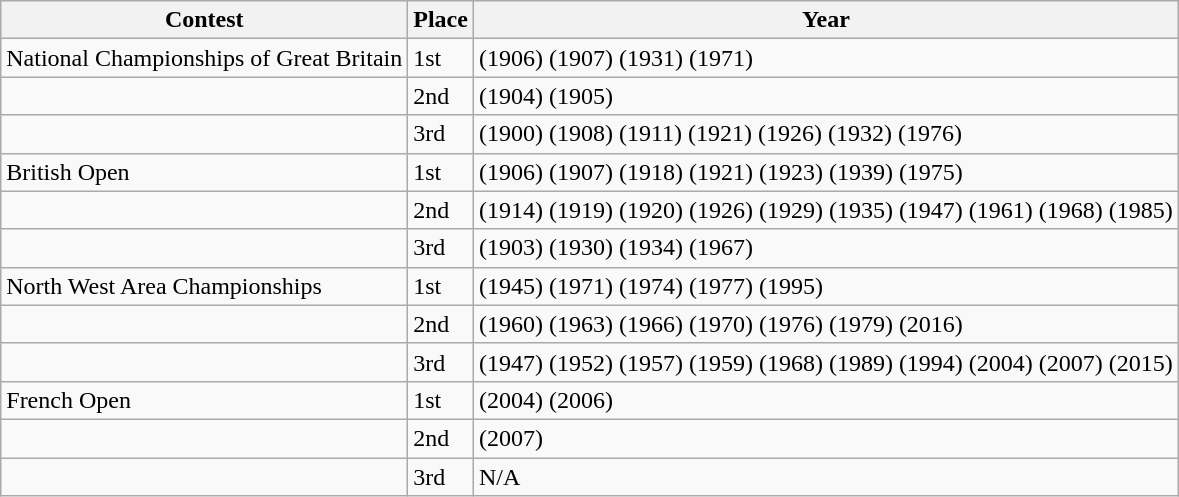<table class="wikitable">
<tr>
<th>Contest</th>
<th>Place</th>
<th>Year</th>
</tr>
<tr>
<td>National Championships of Great Britain</td>
<td>1st</td>
<td>(1906) (1907) (1931) (1971)</td>
</tr>
<tr>
<td></td>
<td>2nd</td>
<td>(1904) (1905)</td>
</tr>
<tr>
<td></td>
<td>3rd</td>
<td>(1900) (1908) (1911) (1921) (1926) (1932) (1976)</td>
</tr>
<tr>
<td>British Open</td>
<td>1st</td>
<td>(1906) (1907) (1918) (1921) (1923) (1939) (1975)</td>
</tr>
<tr>
<td></td>
<td>2nd</td>
<td>(1914) (1919) (1920) (1926) (1929) (1935) (1947) (1961) (1968) (1985)</td>
</tr>
<tr>
<td></td>
<td>3rd</td>
<td>(1903) (1930) (1934) (1967)</td>
</tr>
<tr>
<td>North West Area Championships</td>
<td>1st</td>
<td>(1945) (1971) (1974) (1977) (1995)</td>
</tr>
<tr>
<td></td>
<td>2nd</td>
<td>(1960) (1963) (1966) (1970) (1976) (1979) (2016)</td>
</tr>
<tr>
<td></td>
<td>3rd</td>
<td>(1947) (1952) (1957) (1959) (1968) (1989) (1994) (2004) (2007) (2015)</td>
</tr>
<tr>
<td>French Open</td>
<td>1st</td>
<td>(2004) (2006)</td>
</tr>
<tr>
<td></td>
<td>2nd</td>
<td>(2007)</td>
</tr>
<tr>
<td></td>
<td>3rd</td>
<td>N/A</td>
</tr>
</table>
